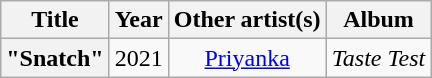<table class="wikitable plainrowheaders" style="text-align:center;">
<tr>
<th scope="col">Title</th>
<th scope="col">Year</th>
<th scope="col">Other artist(s)</th>
<th scope="col">Album</th>
</tr>
<tr>
<th scope="row">"Snatch"</th>
<td>2021</td>
<td><a href='#'>Priyanka</a></td>
<td><em>Taste Test</em></td>
</tr>
</table>
